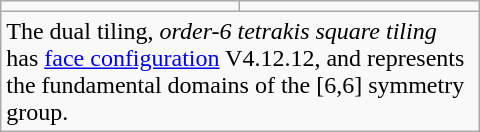<table class=wikitable width=320>
<tr>
<td></td>
<td></td>
</tr>
<tr>
<td colspan=2>The dual tiling, <em>order-6 tetrakis square tiling</em> has <a href='#'>face configuration</a> V4.12.12, and represents the fundamental domains of the [6,6] symmetry group.</td>
</tr>
</table>
